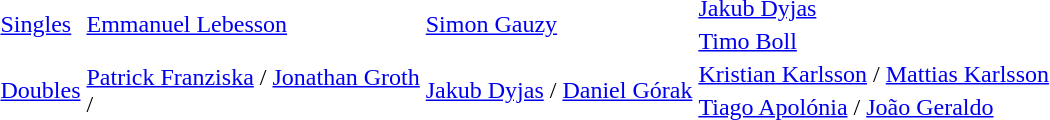<table>
<tr>
<td rowspan=2><a href='#'>Singles</a></td>
<td rowspan=2><a href='#'>Emmanuel Lebesson</a><br></td>
<td rowspan=2><a href='#'>Simon Gauzy</a><br></td>
<td><a href='#'>Jakub Dyjas</a><br></td>
</tr>
<tr>
<td><a href='#'>Timo Boll</a><br></td>
</tr>
<tr>
<td rowspan=2><a href='#'>Doubles</a></td>
<td rowspan=2><a href='#'>Patrick Franziska</a> / <a href='#'>Jonathan Groth</a><br> / </td>
<td rowspan=2><a href='#'>Jakub Dyjas</a> / <a href='#'>Daniel Górak</a><br></td>
<td><a href='#'>Kristian Karlsson</a> / <a href='#'>Mattias Karlsson</a><br></td>
</tr>
<tr>
<td><a href='#'>Tiago Apolónia</a> / <a href='#'>João Geraldo</a><br></td>
</tr>
</table>
